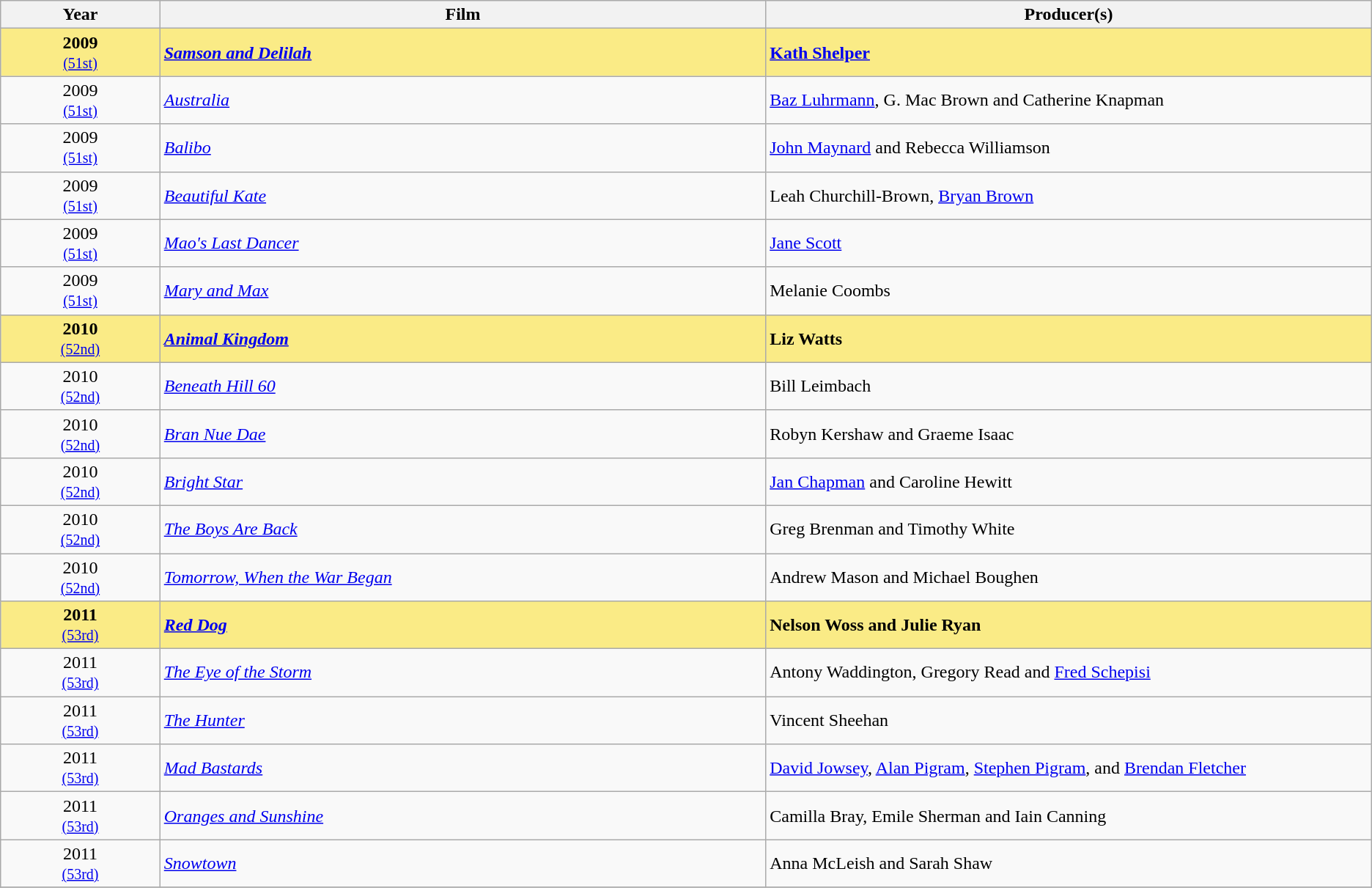<table class="sortable wikitable">
<tr>
<th width="5%">Year</th>
<th width="19%">Film</th>
<th width="19%">Producer(s)</th>
</tr>
<tr style="background:#FAEB86">
<td align="center"><strong>2009</strong><br><small><a href='#'>(51st)</a></small></td>
<td><strong><em><a href='#'>Samson and Delilah</a></em></strong></td>
<td><strong><a href='#'>Kath Shelper</a></strong></td>
</tr>
<tr>
<td align="center">2009<br><small><a href='#'>(51st)</a></small></td>
<td><em><a href='#'>Australia</a></em></td>
<td><a href='#'>Baz Luhrmann</a>, G. Mac Brown and Catherine Knapman</td>
</tr>
<tr>
<td align="center">2009<br><small><a href='#'>(51st)</a></small></td>
<td><em><a href='#'>Balibo</a></em></td>
<td><a href='#'>John Maynard</a> and Rebecca Williamson</td>
</tr>
<tr>
<td align="center">2009<br><small><a href='#'>(51st)</a></small></td>
<td><em><a href='#'>Beautiful Kate</a></em></td>
<td>Leah Churchill-Brown, <a href='#'>Bryan Brown</a></td>
</tr>
<tr>
<td align="center">2009<br><small><a href='#'>(51st)</a></small></td>
<td><em><a href='#'>Mao's Last Dancer</a></em></td>
<td><a href='#'>Jane Scott</a></td>
</tr>
<tr>
<td align="center">2009<br><small><a href='#'>(51st)</a></small></td>
<td><em><a href='#'>Mary and Max</a></em></td>
<td>Melanie Coombs</td>
</tr>
<tr style="background:#FAEB86">
<td align="center"><strong>2010</strong><br><small><a href='#'>(52nd)</a></small></td>
<td><strong><em><a href='#'>Animal Kingdom</a></em></strong></td>
<td><strong>Liz Watts</strong></td>
</tr>
<tr>
<td align="center">2010<br><small><a href='#'>(52nd)</a></small></td>
<td><em><a href='#'>Beneath Hill 60</a></em></td>
<td>Bill Leimbach</td>
</tr>
<tr>
<td align="center">2010<br><small><a href='#'>(52nd)</a></small></td>
<td><em><a href='#'>Bran Nue Dae</a></em></td>
<td>Robyn Kershaw and Graeme Isaac</td>
</tr>
<tr>
<td align="center">2010<br><small><a href='#'>(52nd)</a></small></td>
<td><em><a href='#'>Bright Star</a></em></td>
<td><a href='#'>Jan Chapman</a> and Caroline Hewitt</td>
</tr>
<tr>
<td align="center">2010<br><small><a href='#'>(52nd)</a></small></td>
<td><em><a href='#'>The Boys Are Back</a></em></td>
<td>Greg Brenman and Timothy White</td>
</tr>
<tr>
<td align="center">2010<br><small><a href='#'>(52nd)</a></small></td>
<td><em><a href='#'>Tomorrow, When the War Began</a></em></td>
<td>Andrew Mason and Michael Boughen</td>
</tr>
<tr style="background:#FAEB86">
<td align="center"><strong>2011</strong><br><small><a href='#'>(53rd)</a></small></td>
<td><strong><em><a href='#'>Red Dog</a></em></strong></td>
<td><strong>Nelson Woss and Julie Ryan</strong></td>
</tr>
<tr>
<td align="center">2011<br><small><a href='#'>(53rd)</a></small></td>
<td><em><a href='#'>The Eye of the Storm</a></em></td>
<td>Antony Waddington, Gregory Read and <a href='#'>Fred Schepisi</a></td>
</tr>
<tr>
<td align="center">2011<br><small><a href='#'>(53rd)</a></small></td>
<td><em><a href='#'>The Hunter</a></em></td>
<td>Vincent Sheehan</td>
</tr>
<tr>
<td align="center">2011<br><small><a href='#'>(53rd)</a></small></td>
<td><em><a href='#'>Mad Bastards</a></em></td>
<td><a href='#'>David Jowsey</a>, <a href='#'>Alan Pigram</a>, <a href='#'>Stephen Pigram</a>, and <a href='#'>Brendan Fletcher</a></td>
</tr>
<tr>
<td align="center">2011<br><small><a href='#'>(53rd)</a></small></td>
<td><em><a href='#'>Oranges and Sunshine</a></em></td>
<td>Camilla Bray, Emile Sherman and Iain Canning</td>
</tr>
<tr>
<td align="center">2011<br><small><a href='#'>(53rd)</a></small></td>
<td><em><a href='#'>Snowtown</a></em></td>
<td>Anna McLeish and Sarah Shaw</td>
</tr>
<tr>
</tr>
</table>
